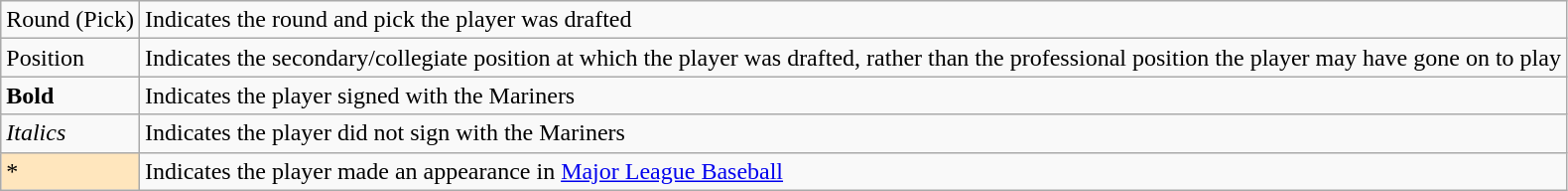<table class="wikitable" border="1">
<tr>
<td>Round (Pick)</td>
<td>Indicates the round and pick the player was drafted</td>
</tr>
<tr>
<td>Position</td>
<td>Indicates the secondary/collegiate position at which the player was drafted, rather than the professional position the player may have gone on to play</td>
</tr>
<tr>
<td><strong>Bold</strong></td>
<td>Indicates the player signed with the Mariners</td>
</tr>
<tr>
<td><em>Italics</em></td>
<td>Indicates the player did not sign with the Mariners</td>
</tr>
<tr>
<td style="background-color: #FFE6BD">*</td>
<td>Indicates the player made an appearance in <a href='#'>Major League Baseball</a></td>
</tr>
</table>
